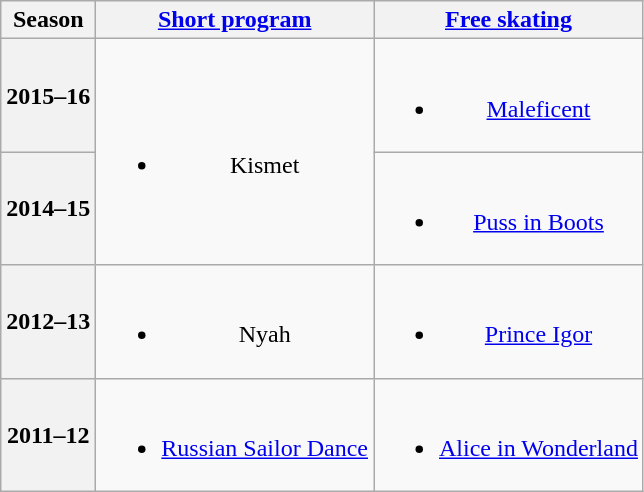<table class="wikitable" style="text-align:center">
<tr>
<th>Season</th>
<th><a href='#'>Short program</a></th>
<th><a href='#'>Free skating</a></th>
</tr>
<tr>
<th>2015–16 <br> </th>
<td rowspan=2><br><ul><li>Kismet <br></li></ul></td>
<td><br><ul><li><a href='#'>Maleficent</a> <br></li></ul></td>
</tr>
<tr>
<th>2014–15 <br> </th>
<td><br><ul><li><a href='#'>Puss in Boots</a> <br></li></ul></td>
</tr>
<tr>
<th>2012–13 <br> </th>
<td><br><ul><li>Nyah <br></li></ul></td>
<td><br><ul><li><a href='#'>Prince Igor</a> <br></li></ul></td>
</tr>
<tr>
<th>2011–12 <br> </th>
<td><br><ul><li><a href='#'>Russian Sailor Dance</a> <br></li></ul></td>
<td><br><ul><li><a href='#'>Alice in Wonderland</a> <br></li></ul></td>
</tr>
</table>
